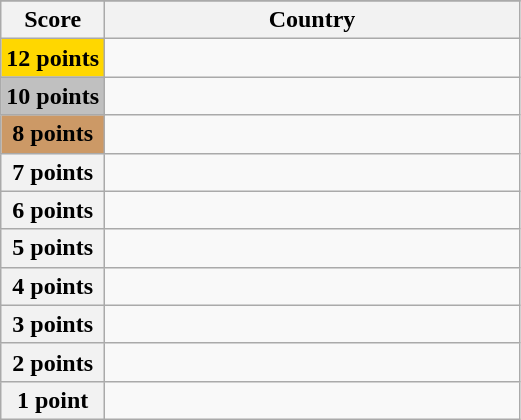<table class="wikitable">
<tr>
</tr>
<tr>
<th scope="col" width="20%">Score</th>
<th scope="col">Country</th>
</tr>
<tr>
<th scope="row" style="background:gold">12 points</th>
<td></td>
</tr>
<tr>
<th scope="row" style="background:silver">10 points</th>
<td></td>
</tr>
<tr>
<th scope="row" style="background:#CC9966">8 points</th>
<td></td>
</tr>
<tr>
<th scope="row">7 points</th>
<td></td>
</tr>
<tr>
<th scope="row">6 points</th>
<td></td>
</tr>
<tr>
<th scope="row">5 points</th>
<td></td>
</tr>
<tr>
<th scope="row">4 points</th>
<td></td>
</tr>
<tr>
<th scope="row">3 points</th>
<td></td>
</tr>
<tr>
<th scope="row">2 points</th>
<td></td>
</tr>
<tr>
<th scope="row">1 point</th>
<td></td>
</tr>
</table>
